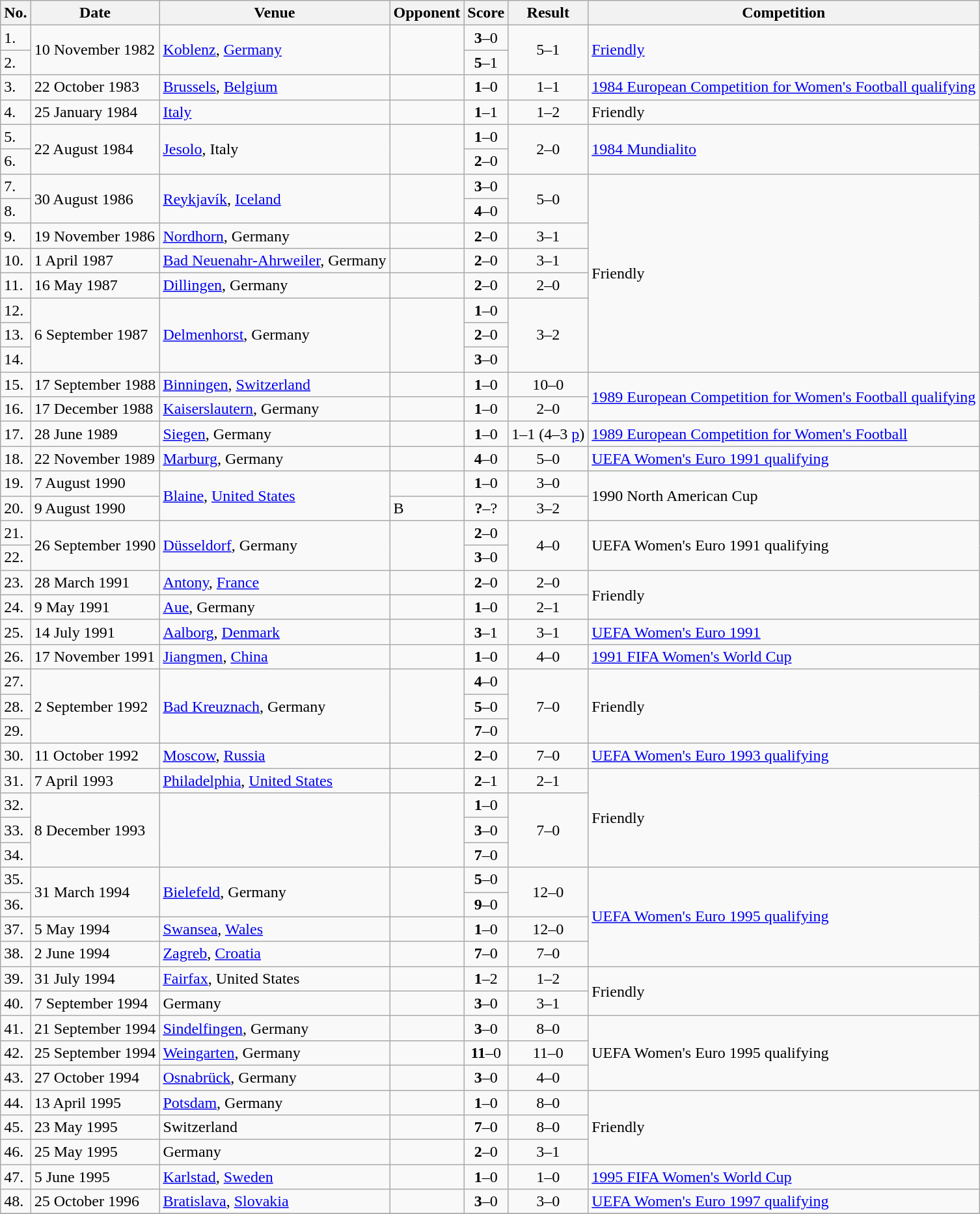<table class="wikitable">
<tr>
<th>No.</th>
<th>Date</th>
<th>Venue</th>
<th>Opponent</th>
<th>Score</th>
<th>Result</th>
<th>Competition</th>
</tr>
<tr>
<td>1.</td>
<td rowspan=2>10 November 1982</td>
<td rowspan=2><a href='#'>Koblenz</a>, <a href='#'>Germany</a></td>
<td rowspan=2></td>
<td align=center><strong>3</strong>–0</td>
<td rowspan=2 align=center>5–1</td>
<td rowspan=2><a href='#'>Friendly</a></td>
</tr>
<tr>
<td>2.</td>
<td align=center><strong>5</strong>–1</td>
</tr>
<tr>
<td>3.</td>
<td>22 October 1983</td>
<td><a href='#'>Brussels</a>, <a href='#'>Belgium</a></td>
<td></td>
<td align=center><strong>1</strong>–0</td>
<td align=center>1–1</td>
<td><a href='#'>1984 European Competition for Women's Football qualifying</a></td>
</tr>
<tr>
<td>4.</td>
<td>25 January 1984</td>
<td><a href='#'>Italy</a></td>
<td></td>
<td align=center><strong>1</strong>–1</td>
<td align=center>1–2</td>
<td>Friendly</td>
</tr>
<tr>
<td>5.</td>
<td rowspan=2>22 August 1984</td>
<td rowspan=2><a href='#'>Jesolo</a>, Italy</td>
<td rowspan=2></td>
<td align=center><strong>1</strong>–0</td>
<td rowspan=2 align=center>2–0</td>
<td rowspan=2><a href='#'>1984 Mundialito</a></td>
</tr>
<tr>
<td>6.</td>
<td align=center><strong>2</strong>–0</td>
</tr>
<tr>
<td>7.</td>
<td rowspan=2>30 August 1986</td>
<td rowspan=2><a href='#'>Reykjavík</a>, <a href='#'>Iceland</a></td>
<td rowspan=2></td>
<td align=center><strong>3</strong>–0</td>
<td rowspan=2 align=center>5–0</td>
<td rowspan=8>Friendly</td>
</tr>
<tr>
<td>8.</td>
<td align=center><strong>4</strong>–0</td>
</tr>
<tr>
<td>9.</td>
<td>19 November 1986</td>
<td><a href='#'>Nordhorn</a>, Germany</td>
<td></td>
<td align=center><strong>2</strong>–0</td>
<td align=center>3–1</td>
</tr>
<tr>
<td>10.</td>
<td>1 April 1987</td>
<td><a href='#'>Bad Neuenahr-Ahrweiler</a>, Germany</td>
<td></td>
<td align=center><strong>2</strong>–0</td>
<td align=center>3–1</td>
</tr>
<tr>
<td>11.</td>
<td>16 May 1987</td>
<td><a href='#'>Dillingen</a>, Germany</td>
<td></td>
<td align=center><strong>2</strong>–0</td>
<td align=center>2–0</td>
</tr>
<tr>
<td>12.</td>
<td rowspan=3>6 September 1987</td>
<td rowspan=3><a href='#'>Delmenhorst</a>, Germany</td>
<td rowspan=3></td>
<td align=center><strong>1</strong>–0</td>
<td rowspan=3 align=center>3–2</td>
</tr>
<tr>
<td>13.</td>
<td align=center><strong>2</strong>–0</td>
</tr>
<tr>
<td>14.</td>
<td align=center><strong>3</strong>–0</td>
</tr>
<tr>
<td>15.</td>
<td>17 September 1988</td>
<td><a href='#'>Binningen</a>, <a href='#'>Switzerland</a></td>
<td></td>
<td align=center><strong>1</strong>–0</td>
<td align=center>10–0</td>
<td rowspan=2><a href='#'>1989 European Competition for Women's Football qualifying</a></td>
</tr>
<tr>
<td>16.</td>
<td>17 December 1988</td>
<td><a href='#'>Kaiserslautern</a>, Germany</td>
<td></td>
<td align=center><strong>1</strong>–0</td>
<td align=center>2–0</td>
</tr>
<tr>
<td>17.</td>
<td>28 June 1989</td>
<td><a href='#'>Siegen</a>, Germany</td>
<td></td>
<td align=center><strong>1</strong>–0</td>
<td align=center>1–1  (4–3 <a href='#'>p</a>)</td>
<td><a href='#'>1989 European Competition for Women's Football</a></td>
</tr>
<tr>
<td>18.</td>
<td>22 November 1989</td>
<td><a href='#'>Marburg</a>, Germany</td>
<td></td>
<td align=center><strong>4</strong>–0</td>
<td align=center>5–0</td>
<td><a href='#'>UEFA Women's Euro 1991 qualifying</a></td>
</tr>
<tr>
<td>19.</td>
<td>7 August 1990</td>
<td rowspan=2><a href='#'>Blaine</a>, <a href='#'>United States</a></td>
<td></td>
<td align=center><strong>1</strong>–0</td>
<td align=center>3–0</td>
<td rowspan=2>1990 North American Cup</td>
</tr>
<tr>
<td>20.</td>
<td>9 August 1990</td>
<td> B</td>
<td align=center><strong>?</strong>–?</td>
<td align=center>3–2</td>
</tr>
<tr>
<td>21.</td>
<td rowspan=2>26 September 1990</td>
<td rowspan=2><a href='#'>Düsseldorf</a>, Germany</td>
<td rowspan=2></td>
<td align=center><strong>2</strong>–0</td>
<td rowspan=2 align=center>4–0</td>
<td rowspan=2>UEFA Women's Euro 1991 qualifying</td>
</tr>
<tr>
<td>22.</td>
<td align=center><strong>3</strong>–0</td>
</tr>
<tr>
<td>23.</td>
<td>28 March 1991</td>
<td><a href='#'>Antony</a>, <a href='#'>France</a></td>
<td></td>
<td align=center><strong>2</strong>–0</td>
<td align=center>2–0</td>
<td rowspan=2>Friendly</td>
</tr>
<tr>
<td>24.</td>
<td>9 May 1991</td>
<td><a href='#'>Aue</a>, Germany</td>
<td></td>
<td align=center><strong>1</strong>–0</td>
<td align=center>2–1</td>
</tr>
<tr>
<td>25.</td>
<td>14 July 1991</td>
<td><a href='#'>Aalborg</a>, <a href='#'>Denmark</a></td>
<td></td>
<td align=center><strong>3</strong>–1</td>
<td align=center>3–1 </td>
<td><a href='#'>UEFA Women's Euro 1991</a></td>
</tr>
<tr>
<td>26.</td>
<td>17 November 1991</td>
<td><a href='#'>Jiangmen</a>, <a href='#'>China</a></td>
<td></td>
<td align=center><strong>1</strong>–0</td>
<td align=center>4–0</td>
<td><a href='#'>1991 FIFA Women's World Cup</a></td>
</tr>
<tr>
<td>27.</td>
<td rowspan=3>2 September 1992</td>
<td rowspan=3><a href='#'>Bad Kreuznach</a>, Germany</td>
<td rowspan=3></td>
<td align=center><strong>4</strong>–0</td>
<td rowspan=3 align=center>7–0</td>
<td rowspan=3>Friendly</td>
</tr>
<tr>
<td>28.</td>
<td align=center><strong>5</strong>–0</td>
</tr>
<tr>
<td>29.</td>
<td align=center><strong>7</strong>–0</td>
</tr>
<tr>
<td>30.</td>
<td>11 October 1992</td>
<td><a href='#'>Moscow</a>, <a href='#'>Russia</a></td>
<td></td>
<td align=center><strong>2</strong>–0</td>
<td align=center>7–0</td>
<td><a href='#'>UEFA Women's Euro 1993 qualifying</a></td>
</tr>
<tr>
<td>31.</td>
<td>7 April 1993</td>
<td><a href='#'>Philadelphia</a>, <a href='#'>United States</a></td>
<td></td>
<td align=center><strong>2</strong>–1</td>
<td align=center>2–1</td>
<td rowspan=4>Friendly</td>
</tr>
<tr>
<td>32.</td>
<td rowspan=3>8 December 1993</td>
<td rowspan=3></td>
<td rowspan=3></td>
<td align=center><strong>1</strong>–0</td>
<td rowspan=3 align=center>7–0</td>
</tr>
<tr>
<td>33.</td>
<td align=center><strong>3</strong>–0</td>
</tr>
<tr>
<td>34.</td>
<td align=center><strong>7</strong>–0</td>
</tr>
<tr>
<td>35.</td>
<td rowspan=2>31 March 1994</td>
<td rowspan=2><a href='#'>Bielefeld</a>, Germany</td>
<td rowspan=2></td>
<td align=center><strong>5</strong>–0</td>
<td rowspan=2 align=center>12–0</td>
<td rowspan=4><a href='#'>UEFA Women's Euro 1995 qualifying</a></td>
</tr>
<tr>
<td>36.</td>
<td align=center><strong>9</strong>–0</td>
</tr>
<tr>
<td>37.</td>
<td>5 May 1994</td>
<td><a href='#'>Swansea</a>, <a href='#'>Wales</a></td>
<td></td>
<td align=center><strong>1</strong>–0</td>
<td align=center>12–0</td>
</tr>
<tr>
<td>38.</td>
<td>2 June 1994</td>
<td><a href='#'>Zagreb</a>, <a href='#'>Croatia</a></td>
<td></td>
<td align=center><strong>7</strong>–0</td>
<td align=center>7–0</td>
</tr>
<tr>
<td>39.</td>
<td>31 July 1994</td>
<td><a href='#'>Fairfax</a>, United States</td>
<td></td>
<td align=center><strong>1</strong>–2</td>
<td align=center>1–2</td>
<td rowspan=2>Friendly</td>
</tr>
<tr>
<td>40.</td>
<td>7 September 1994</td>
<td>Germany</td>
<td></td>
<td align=center><strong>3</strong>–0</td>
<td align=center>3–1</td>
</tr>
<tr>
<td>41.</td>
<td>21 September 1994</td>
<td><a href='#'>Sindelfingen</a>, Germany</td>
<td></td>
<td align=center><strong>3</strong>–0</td>
<td align=center>8–0</td>
<td rowspan=3>UEFA Women's Euro 1995 qualifying</td>
</tr>
<tr>
<td>42.</td>
<td>25 September 1994</td>
<td><a href='#'>Weingarten</a>, Germany</td>
<td></td>
<td align=center><strong>11</strong>–0</td>
<td align=center>11–0</td>
</tr>
<tr>
<td>43.</td>
<td>27 October 1994</td>
<td><a href='#'>Osnabrück</a>, Germany</td>
<td></td>
<td align=center><strong>3</strong>–0</td>
<td align=center>4–0</td>
</tr>
<tr>
<td>44.</td>
<td>13 April 1995</td>
<td><a href='#'>Potsdam</a>, Germany</td>
<td></td>
<td align=center><strong>1</strong>–0</td>
<td align=center>8–0</td>
<td rowspan=3>Friendly</td>
</tr>
<tr>
<td>45.</td>
<td>23 May 1995</td>
<td>Switzerland</td>
<td></td>
<td align=center><strong>7</strong>–0</td>
<td align=center>8–0</td>
</tr>
<tr>
<td>46.</td>
<td>25 May 1995</td>
<td>Germany</td>
<td></td>
<td align=center><strong>2</strong>–0</td>
<td align=center>3–1</td>
</tr>
<tr>
<td>47.</td>
<td>5 June 1995</td>
<td><a href='#'>Karlstad</a>, <a href='#'>Sweden</a></td>
<td></td>
<td align=center><strong>1</strong>–0</td>
<td align=center>1–0</td>
<td><a href='#'>1995 FIFA Women's World Cup</a></td>
</tr>
<tr>
<td>48.</td>
<td>25 October 1996</td>
<td><a href='#'>Bratislava</a>, <a href='#'>Slovakia</a></td>
<td></td>
<td align=center><strong>3</strong>–0</td>
<td align=center>3–0</td>
<td><a href='#'>UEFA Women's Euro 1997 qualifying</a></td>
</tr>
<tr>
</tr>
</table>
